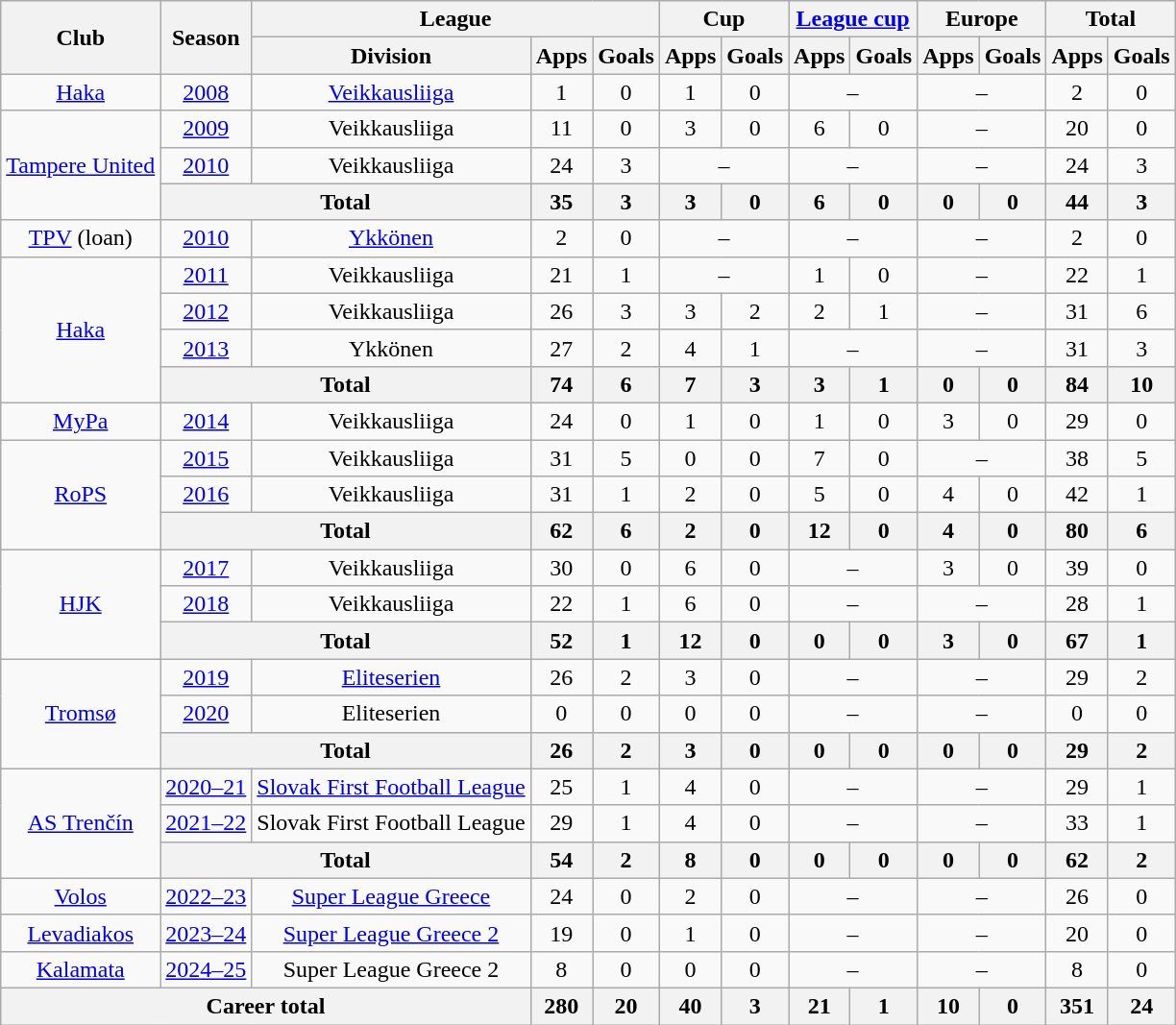<table class="wikitable" style="text-align:center">
<tr>
<th rowspan="2">Club</th>
<th rowspan="2">Season</th>
<th colspan="3">League</th>
<th colspan="2">Cup</th>
<th colspan="2"><a href='#'>League cup</a></th>
<th colspan="2">Europe</th>
<th colspan="2">Total</th>
</tr>
<tr>
<th>Division</th>
<th>Apps</th>
<th>Goals</th>
<th>Apps</th>
<th>Goals</th>
<th>Apps</th>
<th>Goals</th>
<th>Apps</th>
<th>Goals</th>
<th>Apps</th>
<th>Goals</th>
</tr>
<tr>
<td><a href='#'>Haka</a></td>
<td><a href='#'>2008</a></td>
<td><a href='#'>Veikkausliiga</a></td>
<td>1</td>
<td>0</td>
<td>1</td>
<td>0</td>
<td colspan="2">–</td>
<td colspan="2">–</td>
<td>2</td>
<td>0</td>
</tr>
<tr>
<td rowspan="3"><a href='#'>Tampere United</a></td>
<td><a href='#'>2009</a></td>
<td>Veikkausliiga</td>
<td>11</td>
<td>0</td>
<td>3</td>
<td>0</td>
<td>6</td>
<td>0</td>
<td colspan="2">–</td>
<td>20</td>
<td>0</td>
</tr>
<tr>
<td><a href='#'>2010</a></td>
<td>Veikkausliiga</td>
<td>24</td>
<td>3</td>
<td colspan="2">–</td>
<td colspan="2">–</td>
<td colspan="2">–</td>
<td>24</td>
<td>3</td>
</tr>
<tr>
<th colspan="2">Total</th>
<th>35</th>
<th>3</th>
<th>3</th>
<th>0</th>
<th>6</th>
<th>0</th>
<th>0</th>
<th>0</th>
<th>44</th>
<th>3</th>
</tr>
<tr>
<td><a href='#'>TPV</a> (loan)</td>
<td><a href='#'>2010</a></td>
<td><a href='#'>Ykkönen</a></td>
<td>2</td>
<td>0</td>
<td colspan="2">–</td>
<td colspan="2">–</td>
<td colspan="2">–</td>
<td>2</td>
<td>0</td>
</tr>
<tr>
<td rowspan="4"><a href='#'>Haka</a></td>
<td><a href='#'>2011</a></td>
<td>Veikkausliiga</td>
<td>21</td>
<td>1</td>
<td colspan="2">–</td>
<td>1</td>
<td>0</td>
<td colspan="2">–</td>
<td>22</td>
<td>1</td>
</tr>
<tr>
<td><a href='#'>2012</a></td>
<td>Veikkausliiga</td>
<td>26</td>
<td>3</td>
<td>3</td>
<td>2</td>
<td>2</td>
<td>1</td>
<td colspan="2">–</td>
<td>31</td>
<td>6</td>
</tr>
<tr>
<td><a href='#'>2013</a></td>
<td>Ykkönen</td>
<td>27</td>
<td>2</td>
<td>4</td>
<td>1</td>
<td colspan="2">–</td>
<td colspan="2">–</td>
<td>31</td>
<td>3</td>
</tr>
<tr>
<th colspan="2">Total</th>
<th>74</th>
<th>6</th>
<th>7</th>
<th>3</th>
<th>3</th>
<th>1</th>
<th>0</th>
<th>0</th>
<th>84</th>
<th>10</th>
</tr>
<tr>
<td><a href='#'>MyPa</a></td>
<td><a href='#'>2014</a></td>
<td>Veikkausliiga</td>
<td>24</td>
<td>0</td>
<td>1</td>
<td>0</td>
<td>1</td>
<td>0</td>
<td>3</td>
<td>0</td>
<td>29</td>
<td>0</td>
</tr>
<tr>
<td rowspan="3"><a href='#'>RoPS</a></td>
<td><a href='#'>2015</a></td>
<td>Veikkausliiga</td>
<td>31</td>
<td>5</td>
<td>0</td>
<td>0</td>
<td>7</td>
<td>0</td>
<td colspan="2">–</td>
<td>38</td>
<td>5</td>
</tr>
<tr>
<td><a href='#'>2016</a></td>
<td>Veikkausliiga</td>
<td>31</td>
<td>1</td>
<td>2</td>
<td>0</td>
<td>5</td>
<td>0</td>
<td>4</td>
<td>0</td>
<td>42</td>
<td>1</td>
</tr>
<tr>
<th colspan="2">Total</th>
<th>62</th>
<th>6</th>
<th>2</th>
<th>0</th>
<th>12</th>
<th>0</th>
<th>4</th>
<th>0</th>
<th>80</th>
<th>6</th>
</tr>
<tr>
<td rowspan="3"><a href='#'>HJK</a></td>
<td><a href='#'>2017</a></td>
<td>Veikkausliiga</td>
<td>30</td>
<td>0</td>
<td>6</td>
<td>0</td>
<td colspan="2">–</td>
<td>3</td>
<td>0</td>
<td>39</td>
<td>0</td>
</tr>
<tr>
<td><a href='#'>2018</a></td>
<td>Veikkausliiga</td>
<td>22</td>
<td>1</td>
<td>6</td>
<td>0</td>
<td colspan="2">–</td>
<td colspan="2">–</td>
<td>28</td>
<td>1</td>
</tr>
<tr>
<th colspan="2">Total</th>
<th>52</th>
<th>1</th>
<th>12</th>
<th>0</th>
<th>0</th>
<th>0</th>
<th>3</th>
<th>0</th>
<th>67</th>
<th>1</th>
</tr>
<tr>
<td rowspan=3><a href='#'>Tromsø</a></td>
<td><a href='#'>2019</a></td>
<td><a href='#'>Eliteserien</a></td>
<td>26</td>
<td>2</td>
<td>3</td>
<td>0</td>
<td colspan="2">–</td>
<td colspan="2">–</td>
<td>29</td>
<td>2</td>
</tr>
<tr>
<td><a href='#'>2020</a></td>
<td>Eliteserien</td>
<td>0</td>
<td>0</td>
<td>0</td>
<td>0</td>
<td colspan="2">–</td>
<td colspan="2">–</td>
<td>0</td>
<td>0</td>
</tr>
<tr>
<th colspan="2">Total</th>
<th>26</th>
<th>2</th>
<th>3</th>
<th>0</th>
<th>0</th>
<th>0</th>
<th>0</th>
<th>0</th>
<th>29</th>
<th>2</th>
</tr>
<tr>
<td rowspan="3"><a href='#'>AS Trenčín</a></td>
<td><a href='#'>2020–21</a></td>
<td><a href='#'>Slovak First Football League</a></td>
<td>25</td>
<td>1</td>
<td>4</td>
<td>0</td>
<td colspan="2">–</td>
<td colspan="2">–</td>
<td>29</td>
<td>1</td>
</tr>
<tr>
<td><a href='#'>2021–22</a></td>
<td>Slovak First Football League</td>
<td>29</td>
<td>1</td>
<td>4</td>
<td>0</td>
<td colspan="2">–</td>
<td colspan="2">–</td>
<td>33</td>
<td>1</td>
</tr>
<tr>
<th colspan="2">Total</th>
<th>54</th>
<th>2</th>
<th>8</th>
<th>0</th>
<th>0</th>
<th>0</th>
<th>0</th>
<th>0</th>
<th>62</th>
<th>2</th>
</tr>
<tr>
<td><a href='#'>Volos</a></td>
<td><a href='#'>2022–23</a></td>
<td><a href='#'>Super League Greece</a></td>
<td>24</td>
<td>0</td>
<td>2</td>
<td>0</td>
<td colspan="2">–</td>
<td colspan="2">–</td>
<td>26</td>
<td>0</td>
</tr>
<tr>
<td><a href='#'>Levadiakos</a></td>
<td><a href='#'>2023–24</a></td>
<td><a href='#'>Super League Greece 2</a></td>
<td>19</td>
<td>0</td>
<td>1</td>
<td>0</td>
<td colspan="2">–</td>
<td colspan="2">–</td>
<td>20</td>
<td>0</td>
</tr>
<tr>
<td><a href='#'>Kalamata</a></td>
<td><a href='#'>2024–25</a></td>
<td>Super League Greece 2</td>
<td>8</td>
<td>0</td>
<td>0</td>
<td>0</td>
<td colspan="2">–</td>
<td colspan="2">–</td>
<td>8</td>
<td>0</td>
</tr>
<tr>
<th colspan="3">Career total</th>
<th>280</th>
<th>20</th>
<th>40</th>
<th>3</th>
<th>21</th>
<th>1</th>
<th>10</th>
<th>0</th>
<th>351</th>
<th>24</th>
</tr>
</table>
